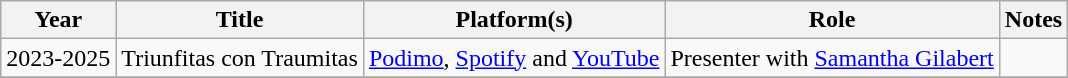<table class="wikitable plainrowheaders" style="text-align:left;">
<tr>
<th>Year</th>
<th>Title</th>
<th>Platform(s)</th>
<th>Role</th>
<th>Notes</th>
</tr>
<tr>
<td>2023-2025</td>
<td>Triunfitas con Traumitas</td>
<td><a href='#'>Podimo</a>, <a href='#'>Spotify</a> and <a href='#'>YouTube</a></td>
<td>Presenter with <a href='#'>Samantha Gilabert</a></td>
<td></td>
</tr>
<tr>
</tr>
</table>
